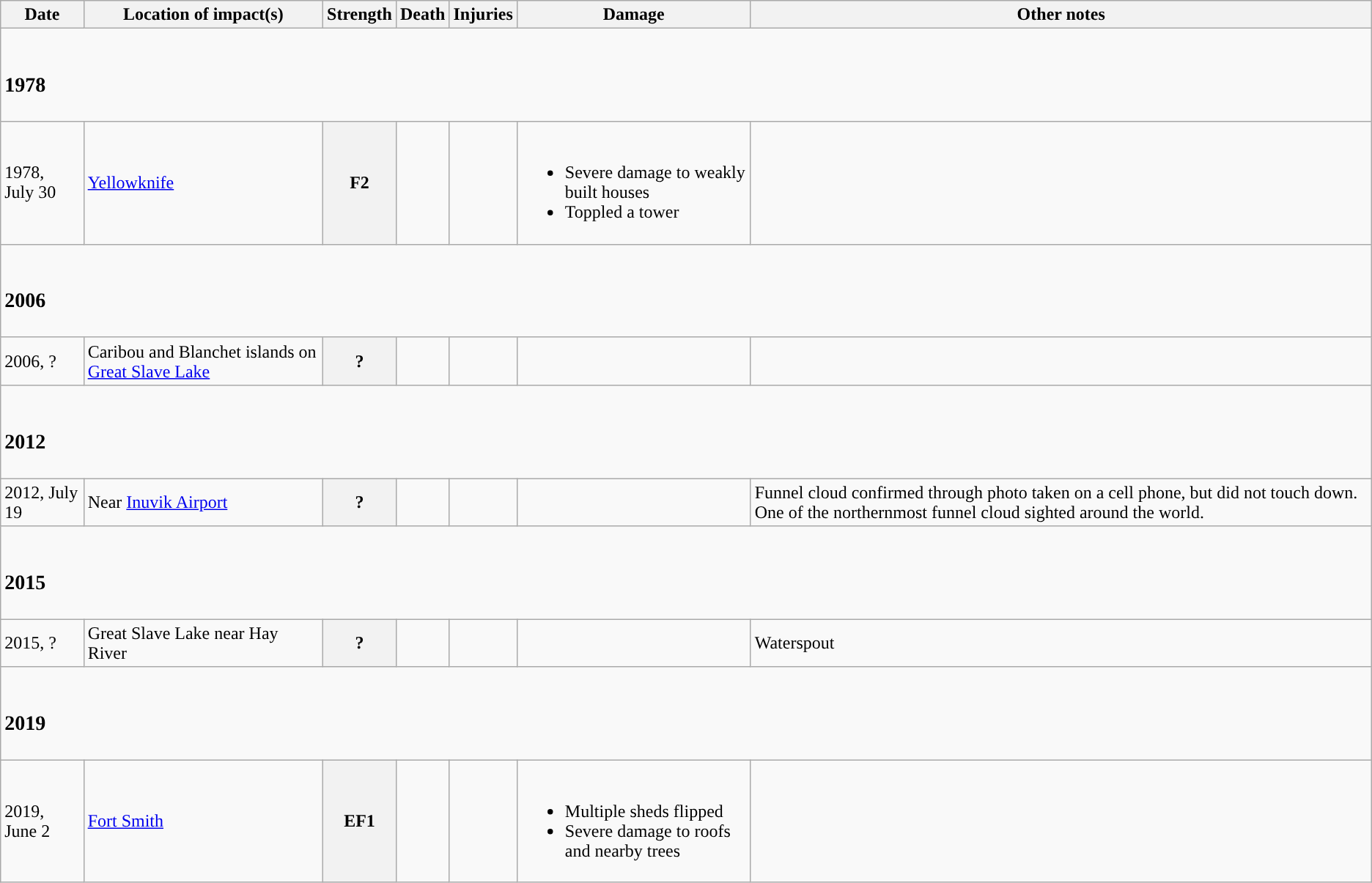<table class="wikitable mw-collapsible">
<tr>
<th>Date</th>
<th>Location of impact(s)</th>
<th>Strength</th>
<th>Death</th>
<th>Injuries</th>
<th>Damage</th>
<th>Other notes</th>
</tr>
<tr>
<td colspan="7"><br><h3>1978</h3></td>
</tr>
<tr>
<td>1978, July 30</td>
<td><a href='#'>Yellowknife</a></td>
<th style="background-color:#">F2</th>
<td></td>
<td></td>
<td><br><ul><li>Severe damage to weakly built houses</li><li>Toppled a tower</li></ul></td>
<td></td>
</tr>
<tr>
<td colspan="7"><br><h3>2006</h3></td>
</tr>
<tr>
<td>2006, ?</td>
<td>Caribou and Blanchet islands on <a href='#'>Great Slave Lake</a></td>
<th>?</th>
<td></td>
<td></td>
<td></td>
<td></td>
</tr>
<tr>
<td colspan="7"><br><h3>2012</h3></td>
</tr>
<tr>
<td>2012, July 19</td>
<td>Near <a href='#'>Inuvik Airport</a></td>
<th>?</th>
<td></td>
<td></td>
<td></td>
<td>Funnel cloud confirmed through photo taken on a cell phone, but did not touch down. One of the northernmost funnel cloud sighted around the world.</td>
</tr>
<tr>
<td colspan="7"><br><h3>2015</h3></td>
</tr>
<tr>
<td>2015, ?</td>
<td>Great Slave Lake near Hay River</td>
<th>?</th>
<td></td>
<td></td>
<td></td>
<td>Waterspout</td>
</tr>
<tr>
<td colspan="7"><br><h3>2019</h3></td>
</tr>
<tr>
<td>2019, June 2</td>
<td><a href='#'>Fort Smith</a></td>
<th style="background-color:#">EF1</th>
<td></td>
<td></td>
<td><br><ul><li>Multiple sheds flipped</li><li>Severe damage to roofs and nearby trees</li></ul></td>
<td></td>
</tr>
</table>
